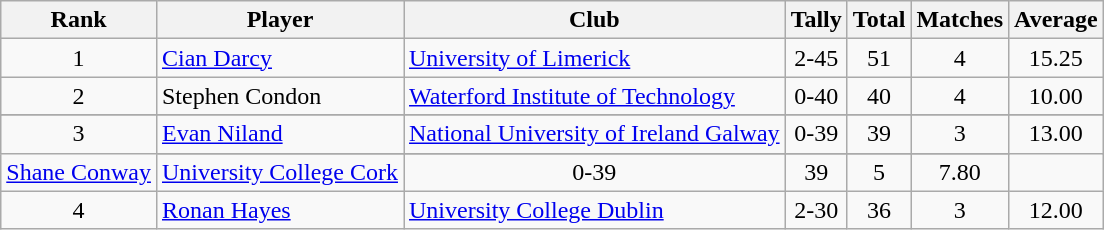<table class="wikitable">
<tr>
<th>Rank</th>
<th>Player</th>
<th>Club</th>
<th>Tally</th>
<th>Total</th>
<th>Matches</th>
<th>Average</th>
</tr>
<tr>
<td rowspan=1 align=center>1</td>
<td><a href='#'>Cian Darcy</a></td>
<td><a href='#'>University of Limerick</a></td>
<td align=center>2-45</td>
<td align=center>51</td>
<td align=center>4</td>
<td align=center>15.25</td>
</tr>
<tr>
<td rowspan=1 align=center>2</td>
<td>Stephen Condon</td>
<td><a href='#'>Waterford Institute of Technology</a></td>
<td align=center>0-40</td>
<td align=center>40</td>
<td align=center>4</td>
<td align=center>10.00</td>
</tr>
<tr |rowspan=1 align=center|3>
</tr>
<tr>
<td rowspan=2 align=center>3</td>
<td><a href='#'>Evan Niland</a></td>
<td><a href='#'>National University of Ireland Galway</a></td>
<td align=center>0-39</td>
<td align=center>39</td>
<td align=center>3</td>
<td align=center>13.00</td>
</tr>
<tr |rowspan=1 align=center|3>
</tr>
<tr>
<td><a href='#'>Shane Conway</a></td>
<td><a href='#'>University College Cork</a></td>
<td align=center>0-39</td>
<td align=center>39</td>
<td align=center>5</td>
<td align=center>7.80</td>
</tr>
<tr>
<td rowspan=1 align=center>4</td>
<td><a href='#'>Ronan Hayes</a></td>
<td><a href='#'>University College Dublin</a></td>
<td align=center>2-30</td>
<td align=center>36</td>
<td align=center>3</td>
<td align=center>12.00</td>
</tr>
</table>
